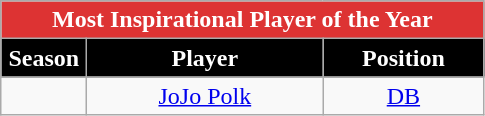<table class="wikitable sortable" style="text-align:center">
<tr>
<td colspan="4" style="background:#d33; color:white;"><strong>Most Inspirational Player of the Year</strong></td>
</tr>
<tr>
<th style="width:50px; background:#000; color:white;">Season</th>
<th style="width:150px; background:#000; color:white;">Player</th>
<th style="width:100px; background:#000; color:white;">Position</th>
</tr>
<tr>
<td></td>
<td><a href='#'>JoJo Polk</a></td>
<td><a href='#'>DB</a></td>
</tr>
</table>
